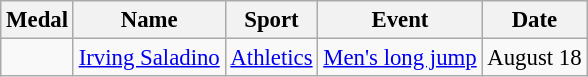<table class="wikitable sortable" style="font-size:95%">
<tr>
<th>Medal</th>
<th>Name</th>
<th>Sport</th>
<th>Event</th>
<th>Date</th>
</tr>
<tr>
<td></td>
<td><a href='#'>Irving Saladino</a></td>
<td><a href='#'>Athletics</a></td>
<td><a href='#'>Men's long jump</a></td>
<td>August 18</td>
</tr>
</table>
